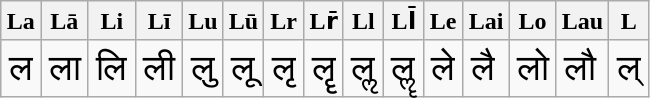<table class="wikitable">
<tr>
<th>La</th>
<th>Lā</th>
<th>Li</th>
<th>Lī</th>
<th>Lu</th>
<th>Lū</th>
<th>Lr</th>
<th>Lr̄</th>
<th>Ll</th>
<th>Ll̄</th>
<th>Le</th>
<th>Lai</th>
<th>Lo</th>
<th>Lau</th>
<th>L</th>
</tr>
<tr style="font-size: 150%;">
<td>ल</td>
<td>ला</td>
<td>लि</td>
<td>ली</td>
<td>लु</td>
<td>लू</td>
<td>लृ</td>
<td>लॄ</td>
<td>लॢ</td>
<td>लॣ</td>
<td>ले</td>
<td>लै</td>
<td>लो</td>
<td>लौ</td>
<td>ल्</td>
</tr>
</table>
